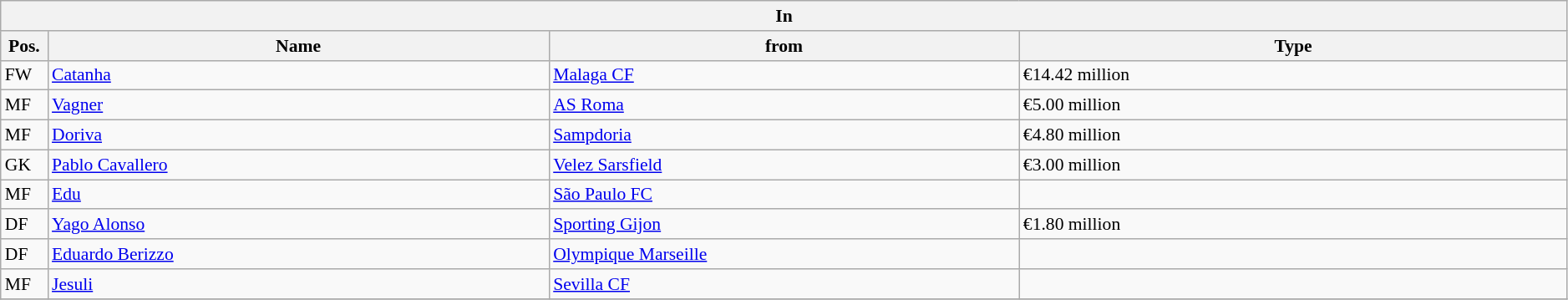<table class="wikitable" style="font-size:90%;width:99%;">
<tr>
<th colspan="4">In</th>
</tr>
<tr>
<th width=3%>Pos.</th>
<th width=32%>Name</th>
<th width=30%>from</th>
<th width=35%>Type</th>
</tr>
<tr>
<td>FW</td>
<td><a href='#'>Catanha</a></td>
<td><a href='#'>Malaga CF</a></td>
<td>€14.42 million</td>
</tr>
<tr>
<td>MF</td>
<td><a href='#'>Vagner</a></td>
<td><a href='#'>AS Roma</a></td>
<td>€5.00 million</td>
</tr>
<tr>
<td>MF</td>
<td><a href='#'>Doriva</a></td>
<td><a href='#'>Sampdoria</a></td>
<td>€4.80 million</td>
</tr>
<tr>
<td>GK</td>
<td><a href='#'>Pablo Cavallero</a></td>
<td><a href='#'>Velez Sarsfield</a></td>
<td>€3.00 million</td>
</tr>
<tr>
<td>MF</td>
<td><a href='#'>Edu</a></td>
<td><a href='#'>São Paulo FC</a></td>
<td></td>
</tr>
<tr>
<td>DF</td>
<td><a href='#'>Yago Alonso</a></td>
<td><a href='#'>Sporting Gijon</a></td>
<td>€1.80 million</td>
</tr>
<tr>
<td>DF</td>
<td><a href='#'>Eduardo Berizzo</a></td>
<td><a href='#'>Olympique Marseille</a></td>
<td></td>
</tr>
<tr>
<td>MF</td>
<td><a href='#'>Jesuli</a></td>
<td><a href='#'>Sevilla CF</a></td>
<td></td>
</tr>
<tr>
</tr>
</table>
